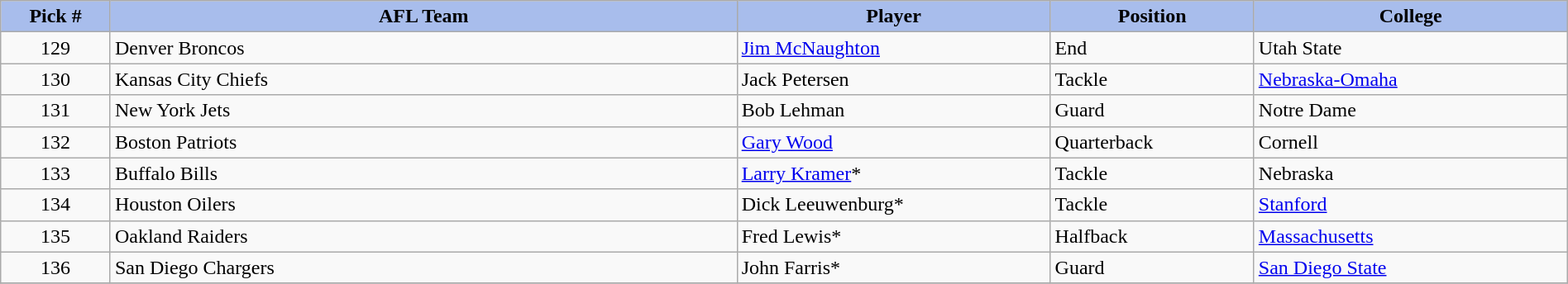<table class="wikitable sortable sortable" style="width: 100%">
<tr>
<th style="background:#A8BDEC;" width=7%>Pick #</th>
<th width=40% style="background:#A8BDEC;">AFL Team</th>
<th width=20% style="background:#A8BDEC;">Player</th>
<th width=13% style="background:#A8BDEC;">Position</th>
<th style="background:#A8BDEC;">College</th>
</tr>
<tr>
<td align=center>129</td>
<td>Denver Broncos</td>
<td><a href='#'>Jim McNaughton</a></td>
<td>End</td>
<td>Utah State</td>
</tr>
<tr>
<td align=center>130</td>
<td>Kansas City Chiefs</td>
<td>Jack Petersen</td>
<td>Tackle</td>
<td><a href='#'>Nebraska-Omaha</a></td>
</tr>
<tr>
<td align=center>131</td>
<td>New York Jets</td>
<td>Bob Lehman</td>
<td>Guard</td>
<td>Notre Dame</td>
</tr>
<tr>
<td align=center>132</td>
<td>Boston Patriots</td>
<td><a href='#'>Gary Wood</a></td>
<td>Quarterback</td>
<td>Cornell</td>
</tr>
<tr>
<td align=center>133</td>
<td>Buffalo Bills</td>
<td><a href='#'>Larry Kramer</a>*</td>
<td>Tackle</td>
<td>Nebraska</td>
</tr>
<tr>
<td align=center>134</td>
<td>Houston Oilers</td>
<td>Dick Leeuwenburg*</td>
<td>Tackle</td>
<td><a href='#'>Stanford</a></td>
</tr>
<tr>
<td align=center>135</td>
<td>Oakland Raiders</td>
<td>Fred Lewis*</td>
<td>Halfback</td>
<td><a href='#'>Massachusetts</a></td>
</tr>
<tr>
<td align=center>136</td>
<td>San Diego Chargers</td>
<td>John Farris*</td>
<td>Guard</td>
<td><a href='#'>San Diego State</a></td>
</tr>
<tr>
</tr>
</table>
